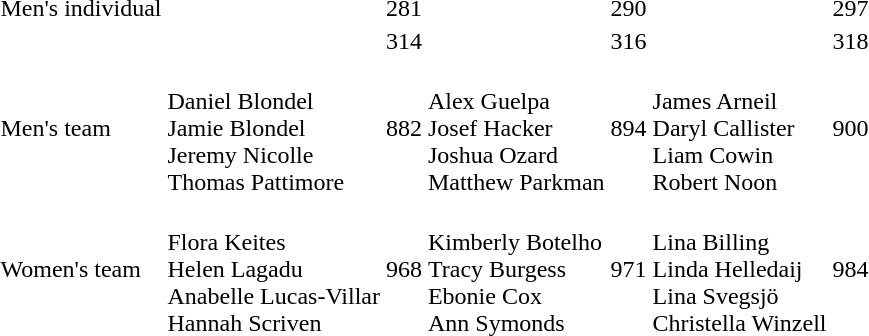<table>
<tr>
<td>Men's individual</td>
<td></td>
<td>281</td>
<td></td>
<td>290</td>
<td></td>
<td>297</td>
</tr>
<tr>
<td></td>
<td> </td>
<td>314</td>
<td></td>
<td>316</td>
<td></td>
<td>318</td>
</tr>
<tr>
<td>Men's team</td>
<td valign=top> <br> Daniel Blondel <br> Jamie Blondel <br> Jeremy Nicolle <br> Thomas Pattimore</td>
<td>882</td>
<td valign=top> <br> Alex Guelpa <br> Josef Hacker <br> Joshua Ozard <br> Matthew Parkman</td>
<td>894</td>
<td valign=top> <br> James Arneil <br> Daryl Callister <br> Liam Cowin <br> Robert Noon</td>
<td>900</td>
</tr>
<tr>
<td>Women's team</td>
<td valign=top> <br> Flora Keites <br> Helen Lagadu <br> Anabelle Lucas-Villar <br> Hannah Scriven</td>
<td>968</td>
<td valign=top>  <br> Kimberly Botelho <br> Tracy Burgess <br> Ebonie Cox <br> Ann Symonds</td>
<td>971</td>
<td valign=top> <br> Lina Billing <br> Linda Helledaij <br> Lina Svegsjö <br> Christella Winzell</td>
<td>984</td>
</tr>
</table>
